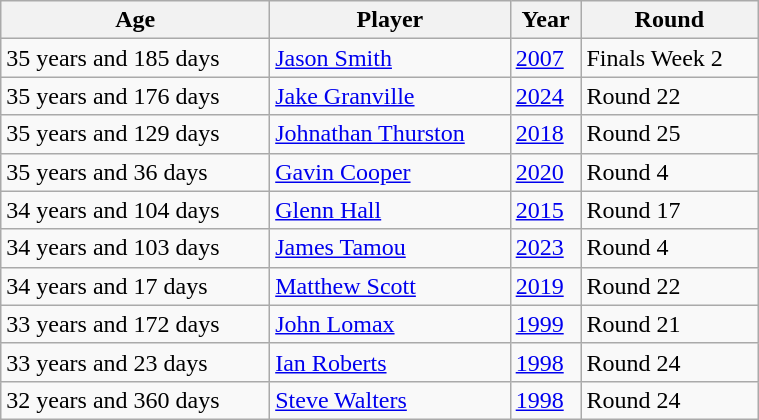<table class="wikitable" style="width:40%;">
<tr>
<th>Age</th>
<th>Player</th>
<th>Year</th>
<th>Round</th>
</tr>
<tr>
<td>35 years and 185 days</td>
<td><a href='#'>Jason Smith</a></td>
<td><a href='#'>2007</a></td>
<td>Finals Week 2</td>
</tr>
<tr>
<td>35 years and 176 days</td>
<td><a href='#'>Jake Granville</a></td>
<td><a href='#'>2024</a></td>
<td>Round 22</td>
</tr>
<tr>
<td>35 years and 129 days</td>
<td><a href='#'>Johnathan Thurston</a></td>
<td><a href='#'>2018</a></td>
<td>Round 25</td>
</tr>
<tr>
<td>35 years and 36 days</td>
<td><a href='#'>Gavin Cooper</a></td>
<td><a href='#'>2020</a></td>
<td>Round 4</td>
</tr>
<tr>
<td>34 years and 104 days</td>
<td><a href='#'>Glenn Hall</a></td>
<td><a href='#'>2015</a></td>
<td>Round 17</td>
</tr>
<tr>
<td>34 years and 103 days</td>
<td><a href='#'>James Tamou</a></td>
<td><a href='#'>2023</a></td>
<td>Round 4</td>
</tr>
<tr>
<td>34 years and 17 days</td>
<td><a href='#'>Matthew Scott</a></td>
<td><a href='#'>2019</a></td>
<td>Round 22</td>
</tr>
<tr>
<td>33 years and 172 days</td>
<td><a href='#'>John Lomax</a></td>
<td><a href='#'>1999</a></td>
<td>Round 21</td>
</tr>
<tr>
<td>33 years and 23 days</td>
<td><a href='#'>Ian Roberts</a></td>
<td><a href='#'>1998</a></td>
<td>Round 24</td>
</tr>
<tr>
<td>32 years and 360 days</td>
<td><a href='#'>Steve Walters</a></td>
<td><a href='#'>1998</a></td>
<td>Round 24</td>
</tr>
</table>
